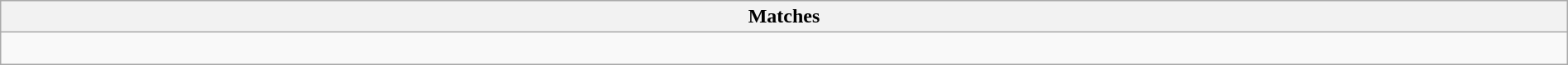<table class="wikitable collapsible collapsed" style="width:100%">
<tr>
<th>Matches</th>
</tr>
<tr>
<td><br>




</td>
</tr>
</table>
